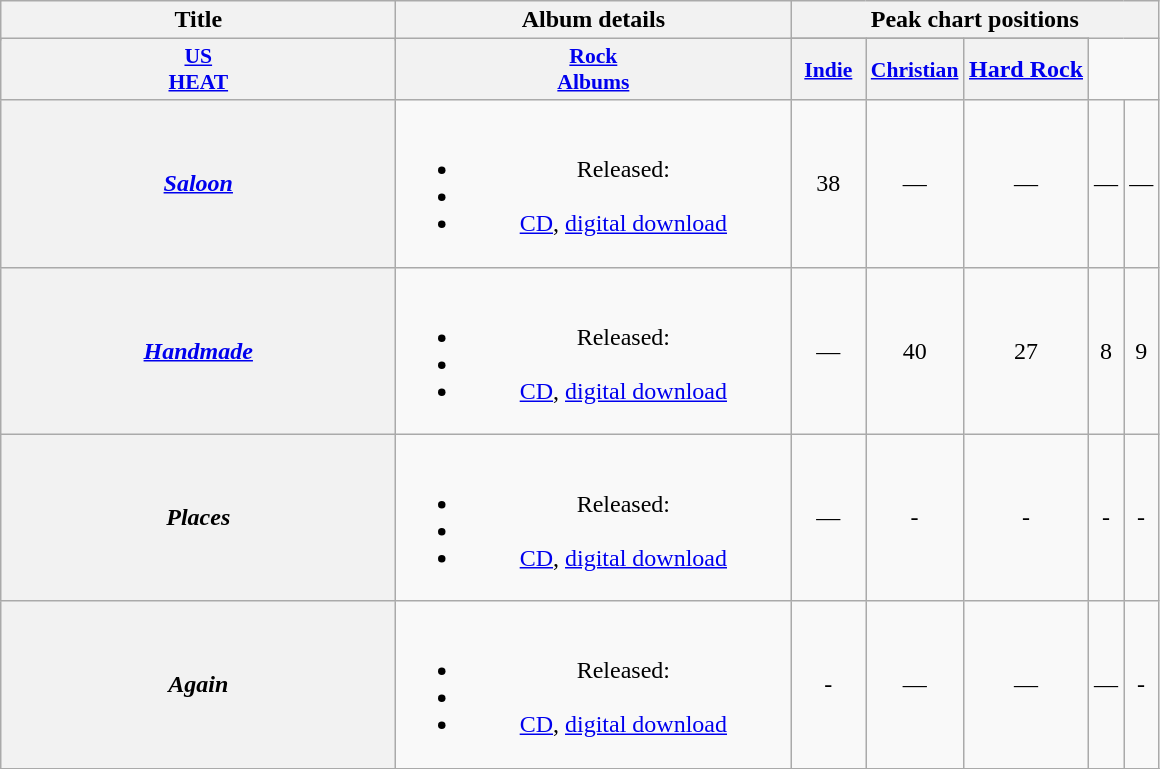<table class="wikitable plainrowheaders" style="text-align:center;">
<tr>
<th scope="col" rowspan="2" style="width:16em;">Title</th>
<th scope="col" rowspan="2" style="width:16em;">Album details</th>
<th scope="col" colspan="5">Peak chart positions</th>
</tr>
<tr>
</tr>
<tr>
<th style="width:3em; font-size:90%"><a href='#'>US<br>HEAT</a></th>
<th style="width:3em; font-size:90%"><a href='#'>Rock<br>Albums</a></th>
<th style="width:3em; font-size:90%"><a href='#'>Indie</a></th>
<th style="width:3em; font-size:90%"><a href='#'>Christian</a></th>
<th style:"width:3em; font-size:90%"><a href='#'>Hard Rock</a></th>
</tr>
<tr>
<th scope="row"><em><a href='#'>Saloon</a></em></th>
<td><br><ul><li>Released: </li><li></li><li><a href='#'>CD</a>, <a href='#'>digital download</a></li></ul></td>
<td>38</td>
<td>—</td>
<td>—</td>
<td>—</td>
<td>—</td>
</tr>
<tr>
<th scope="row"><em><a href='#'>Handmade</a></em></th>
<td><br><ul><li>Released: </li><li></li><li><a href='#'>CD</a>, <a href='#'>digital download</a></li></ul></td>
<td>—</td>
<td>40</td>
<td>27</td>
<td>8</td>
<td>9</td>
</tr>
<tr>
<th scope="row"><em>Places</em></th>
<td><br><ul><li>Released: </li><li></li><li><a href='#'>CD</a>, <a href='#'>digital download</a></li></ul></td>
<td>—</td>
<td>-</td>
<td>-</td>
<td>-</td>
<td>-</td>
</tr>
<tr>
<th scope="row"><em>Again</em></th>
<td><br><ul><li>Released: </li><li></li><li><a href='#'>CD</a>, <a href='#'>digital download</a></li></ul></td>
<td>-</td>
<td>—</td>
<td>—</td>
<td>—</td>
<td>-</td>
</tr>
<tr>
</tr>
</table>
